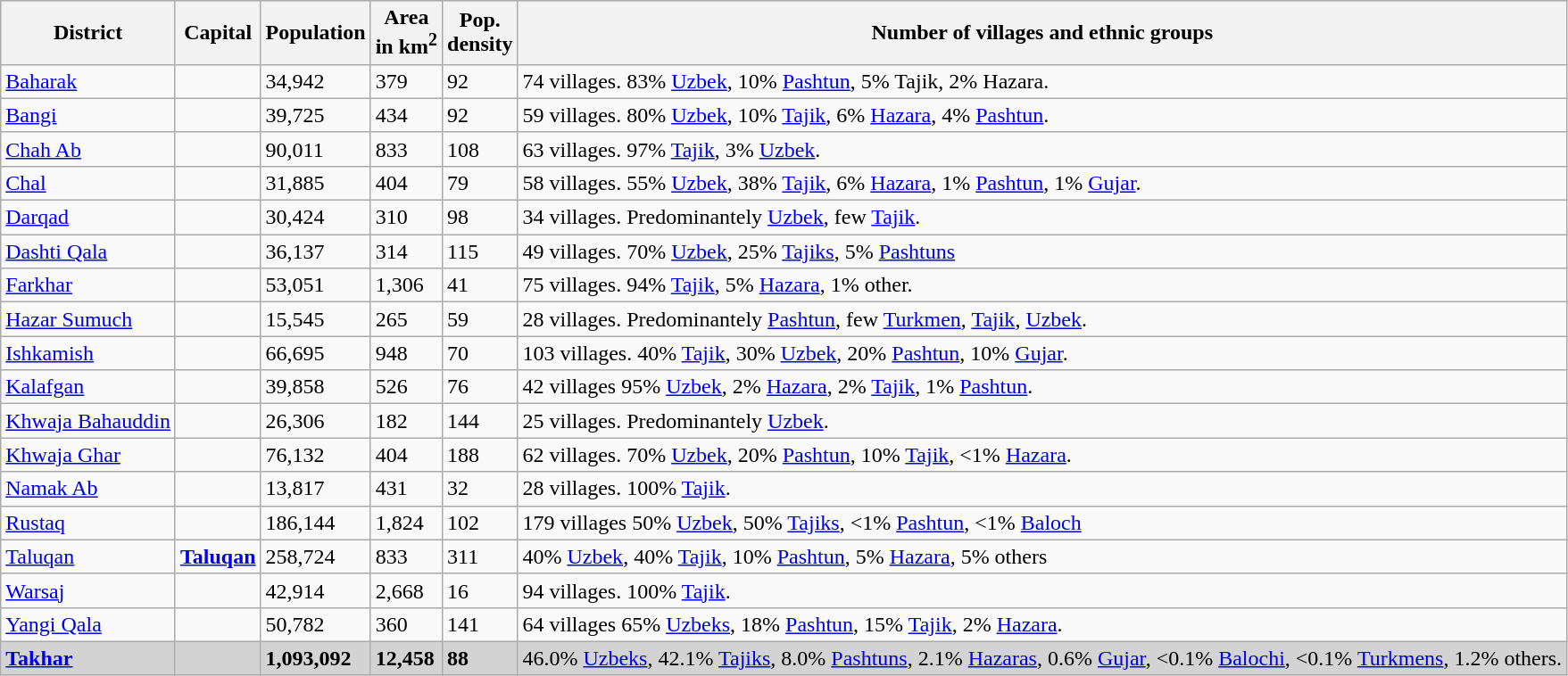<table class="wikitable sortable" style="font-size:100%;" align=center>
<tr bgcolor="#efefef">
<th align="left">District</th>
<th align="left">Capital</th>
<th align="left">Population</th>
<th align="left">Area<br>in km<sup>2</sup></th>
<th align="left">Pop.<br>density</th>
<th align="center">Number of villages and ethnic groups</th>
</tr>
<tr>
<td><a href='#'>Baharak</a></td>
<td></td>
<td>34,942</td>
<td>379</td>
<td>92</td>
<td>74 villages. 83% <a href='#'>Uzbek</a>, 10% <a href='#'>Pashtun</a>, 5% Tajik, 2% Hazara.</td>
</tr>
<tr>
<td><a href='#'>Bangi</a></td>
<td></td>
<td>39,725</td>
<td>434</td>
<td>92</td>
<td>59 villages. 80% <a href='#'>Uzbek</a>, 10% <a href='#'>Tajik</a>, 6% <a href='#'>Hazara</a>, 4% <a href='#'>Pashtun</a>.</td>
</tr>
<tr>
<td><a href='#'>Chah Ab</a></td>
<td></td>
<td>90,011</td>
<td>833</td>
<td>108</td>
<td>63 villages. 97% <a href='#'>Tajik</a>, 3% <a href='#'>Uzbek</a>.</td>
</tr>
<tr>
<td><a href='#'>Chal</a></td>
<td></td>
<td>31,885</td>
<td>404</td>
<td>79</td>
<td>58 villages. 55% <a href='#'>Uzbek</a>, 38% <a href='#'>Tajik</a>, 6% <a href='#'>Hazara</a>, 1% <a href='#'>Pashtun</a>, 1% <a href='#'>Gujar</a>.</td>
</tr>
<tr>
<td><a href='#'>Darqad</a></td>
<td></td>
<td>30,424</td>
<td>310</td>
<td>98</td>
<td>34 villages. Predominantely <a href='#'>Uzbek</a>, few <a href='#'>Tajik</a>.</td>
</tr>
<tr>
<td><a href='#'>Dashti Qala</a></td>
<td></td>
<td>36,137</td>
<td>314</td>
<td>115</td>
<td>49 villages. 70% <a href='#'>Uzbek</a>, 25% <a href='#'>Tajiks</a>, 5% <a href='#'>Pashtuns</a></td>
</tr>
<tr>
<td><a href='#'>Farkhar</a></td>
<td></td>
<td>53,051</td>
<td>1,306</td>
<td>41</td>
<td>75 villages. 94% <a href='#'>Tajik</a>, 5% <a href='#'>Hazara</a>, 1% other.</td>
</tr>
<tr>
<td><a href='#'>Hazar Sumuch</a></td>
<td></td>
<td>15,545</td>
<td>265</td>
<td>59</td>
<td>28 villages. Predominantely <a href='#'>Pashtun</a>, few <a href='#'>Turkmen</a>, <a href='#'>Tajik</a>, <a href='#'>Uzbek</a>.</td>
</tr>
<tr>
<td><a href='#'>Ishkamish</a></td>
<td></td>
<td>66,695</td>
<td>948</td>
<td>70</td>
<td>103 villages. 40% <a href='#'>Tajik</a>, 30% <a href='#'>Uzbek</a>, 20% <a href='#'>Pashtun</a>, 10% <a href='#'>Gujar</a>.</td>
</tr>
<tr>
<td><a href='#'>Kalafgan</a></td>
<td></td>
<td>39,858</td>
<td>526</td>
<td>76</td>
<td>42 villages 95% <a href='#'>Uzbek</a>, 2% <a href='#'>Hazara</a>, 2% <a href='#'>Tajik</a>, 1% <a href='#'>Pashtun</a>.</td>
</tr>
<tr>
<td><a href='#'>Khwaja Bahauddin</a></td>
<td></td>
<td>26,306</td>
<td>182</td>
<td>144</td>
<td>25 villages. Predominantely <a href='#'>Uzbek</a>.</td>
</tr>
<tr>
<td><a href='#'>Khwaja Ghar</a></td>
<td></td>
<td>76,132</td>
<td>404</td>
<td>188</td>
<td>62 villages. 70% <a href='#'>Uzbek</a>, 20% <a href='#'>Pashtun</a>, 10% <a href='#'>Tajik</a>, <1% <a href='#'>Hazara</a>.</td>
</tr>
<tr>
<td><a href='#'>Namak Ab</a></td>
<td></td>
<td>13,817</td>
<td>431</td>
<td>32</td>
<td>28 villages. 100% <a href='#'>Tajik</a>.</td>
</tr>
<tr>
<td><a href='#'>Rustaq</a></td>
<td></td>
<td>186,144</td>
<td>1,824</td>
<td>102</td>
<td>179 villages 50% <a href='#'>Uzbek</a>, 50% <a href='#'>Tajiks</a>, <1% <a href='#'>Pashtun</a>, <1% <a href='#'>Baloch</a></td>
</tr>
<tr>
<td><a href='#'>Taluqan</a></td>
<td><strong><a href='#'>Taluqan</a></strong></td>
<td>258,724</td>
<td>833</td>
<td>311</td>
<td>40% <a href='#'>Uzbek</a>, 40% <a href='#'>Tajik</a>, 10% <a href='#'>Pashtun</a>, 5% <a href='#'>Hazara</a>, 5% others</td>
</tr>
<tr>
<td><a href='#'>Warsaj</a></td>
<td></td>
<td>42,914</td>
<td>2,668</td>
<td>16</td>
<td>94 villages. 100% <a href='#'>Tajik</a>.</td>
</tr>
<tr>
<td><a href='#'>Yangi Qala</a></td>
<td></td>
<td>50,782</td>
<td>360</td>
<td>141</td>
<td>64 villages 65% <a href='#'>Uzbeks</a>, 18% <a href='#'>Pashtun</a>, 15% <a href='#'>Tajik</a>, 2% <a href='#'>Hazara</a>.</td>
</tr>
<tr bgcolor="#d3d3d3">
<td><strong><a href='#'>Takhar</a></strong></td>
<td></td>
<td><strong>1,093,092</strong></td>
<td><strong>12,458</strong></td>
<td><strong>88</strong></td>
<td>46.0% <a href='#'>Uzbeks</a>, 42.1% <a href='#'>Tajiks</a>, 8.0% <a href='#'>Pashtuns</a>, 2.1% <a href='#'>Hazaras</a>, 0.6% <a href='#'>Gujar</a>, <0.1% <a href='#'>Balochi</a>, <0.1% <a href='#'>Turkmens</a>, 1.2% others.</td>
</tr>
</table>
